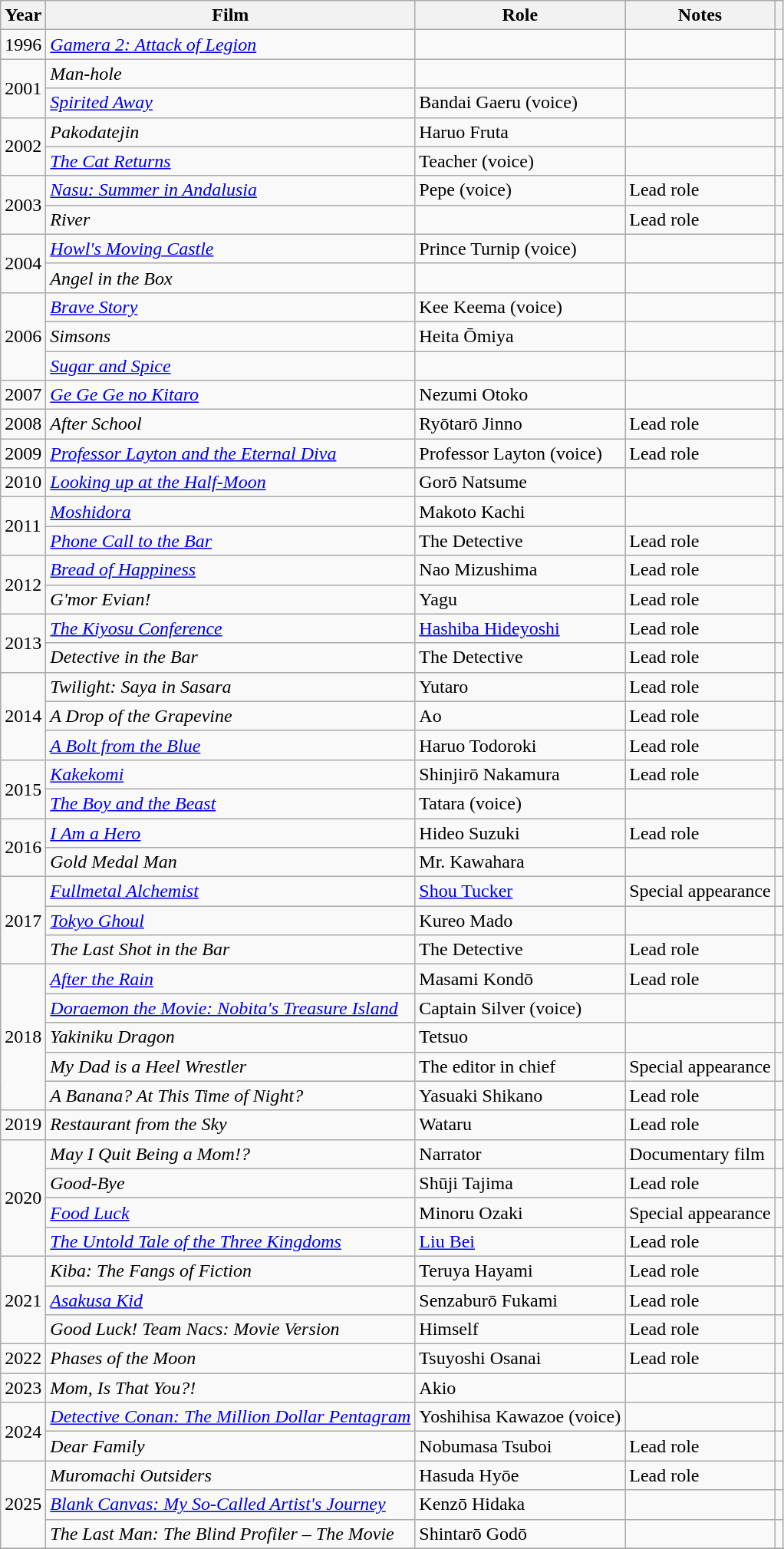<table class="wikitable sortable">
<tr>
<th>Year</th>
<th>Film</th>
<th>Role</th>
<th>Notes</th>
<th class = "unsortable"></th>
</tr>
<tr>
<td>1996</td>
<td><em><a href='#'>Gamera 2: Attack of Legion</a></em></td>
<td></td>
<td></td>
<td></td>
</tr>
<tr>
<td rowspan=2>2001</td>
<td><em>Man-hole</em></td>
<td></td>
<td></td>
<td></td>
</tr>
<tr>
<td><em><a href='#'>Spirited Away</a></em></td>
<td>Bandai Gaeru (voice)</td>
<td></td>
<td></td>
</tr>
<tr>
<td rowspan=2>2002</td>
<td><em>Pakodatejin</em></td>
<td>Haruo Fruta</td>
<td></td>
<td></td>
</tr>
<tr>
<td><em><a href='#'>The Cat Returns</a></em></td>
<td>Teacher (voice)</td>
<td></td>
<td></td>
</tr>
<tr>
<td rowspan=2>2003</td>
<td><em><a href='#'>Nasu: Summer in Andalusia</a></em></td>
<td>Pepe (voice)</td>
<td>Lead role</td>
<td></td>
</tr>
<tr>
<td><em>River</em></td>
<td></td>
<td>Lead role</td>
<td></td>
</tr>
<tr>
<td rowspan=2>2004</td>
<td><em><a href='#'>Howl's Moving Castle</a></em></td>
<td>Prince Turnip (voice)</td>
<td></td>
<td></td>
</tr>
<tr>
<td><em>Angel in the Box</em></td>
<td></td>
<td></td>
<td></td>
</tr>
<tr>
<td rowspan=3>2006</td>
<td><em><a href='#'>Brave Story</a></em></td>
<td>Kee Keema (voice)</td>
<td></td>
<td></td>
</tr>
<tr>
<td><em>Simsons</em></td>
<td>Heita Ōmiya</td>
<td></td>
<td></td>
</tr>
<tr>
<td><em><a href='#'>Sugar and Spice</a></em></td>
<td></td>
<td></td>
<td></td>
</tr>
<tr>
<td>2007</td>
<td><em><a href='#'>Ge Ge Ge no Kitaro</a></em></td>
<td>Nezumi Otoko</td>
<td></td>
<td></td>
</tr>
<tr>
<td>2008</td>
<td><em>After School</em></td>
<td>Ryōtarō Jinno</td>
<td>Lead role</td>
<td></td>
</tr>
<tr>
<td>2009</td>
<td><em><a href='#'>Professor Layton and the Eternal Diva</a></em></td>
<td>Professor Layton (voice)</td>
<td>Lead role</td>
<td></td>
</tr>
<tr>
<td>2010</td>
<td><em><a href='#'>Looking up at the Half-Moon</a></em></td>
<td>Gorō Natsume</td>
<td></td>
<td></td>
</tr>
<tr>
<td rowspan=2>2011</td>
<td><em><a href='#'>Moshidora</a></em></td>
<td>Makoto Kachi</td>
<td></td>
<td></td>
</tr>
<tr>
<td><em><a href='#'>Phone Call to the Bar</a></em></td>
<td>The Detective</td>
<td>Lead role</td>
<td></td>
</tr>
<tr>
<td rowspan=2>2012</td>
<td><em><a href='#'>Bread of Happiness</a></em></td>
<td>Nao Mizushima</td>
<td>Lead role</td>
<td></td>
</tr>
<tr>
<td><em>G'mor Evian!</em></td>
<td>Yagu</td>
<td>Lead role</td>
<td></td>
</tr>
<tr>
<td rowspan=2>2013</td>
<td><em><a href='#'>The Kiyosu Conference</a></em></td>
<td><a href='#'>Hashiba Hideyoshi</a></td>
<td>Lead role</td>
<td></td>
</tr>
<tr>
<td><em>Detective in the Bar</em></td>
<td>The Detective</td>
<td>Lead role</td>
<td></td>
</tr>
<tr>
<td rowspan=3>2014</td>
<td><em>Twilight: Saya in Sasara</em></td>
<td>Yutaro</td>
<td>Lead role</td>
<td></td>
</tr>
<tr>
<td><em>A Drop of the Grapevine</em></td>
<td>Ao</td>
<td>Lead role</td>
<td></td>
</tr>
<tr>
<td><em><a href='#'>A Bolt from the Blue</a></em></td>
<td>Haruo Todoroki</td>
<td>Lead role</td>
<td></td>
</tr>
<tr>
<td rowspan=2>2015</td>
<td><em><a href='#'>Kakekomi</a></em></td>
<td>Shinjirō Nakamura</td>
<td>Lead role</td>
<td></td>
</tr>
<tr>
<td><em><a href='#'>The Boy and the Beast</a></em></td>
<td>Tatara (voice)</td>
<td></td>
<td></td>
</tr>
<tr>
<td rowspan=2>2016</td>
<td><em><a href='#'>I Am a Hero</a></em></td>
<td>Hideo Suzuki</td>
<td>Lead role</td>
<td></td>
</tr>
<tr>
<td><em>Gold Medal Man</em></td>
<td>Mr. Kawahara</td>
<td></td>
<td></td>
</tr>
<tr>
<td rowspan=3>2017</td>
<td><em><a href='#'>Fullmetal Alchemist</a></em></td>
<td><a href='#'>Shou Tucker</a></td>
<td>Special appearance</td>
<td></td>
</tr>
<tr>
<td><em><a href='#'>Tokyo Ghoul</a></em></td>
<td>Kureo Mado</td>
<td></td>
<td></td>
</tr>
<tr>
<td><em>The Last Shot in the Bar</em></td>
<td>The Detective</td>
<td>Lead role</td>
<td></td>
</tr>
<tr>
<td rowspan=5>2018</td>
<td><em><a href='#'>After the Rain</a></em></td>
<td>Masami Kondō</td>
<td>Lead role</td>
<td></td>
</tr>
<tr>
<td><em><a href='#'>Doraemon the Movie: Nobita's Treasure Island</a></em></td>
<td>Captain Silver (voice)</td>
<td></td>
<td></td>
</tr>
<tr>
<td><em>Yakiniku Dragon</em></td>
<td>Tetsuo</td>
<td></td>
<td></td>
</tr>
<tr>
<td><em>My Dad is a Heel Wrestler</em></td>
<td>The editor in chief</td>
<td>Special appearance</td>
<td></td>
</tr>
<tr>
<td><em>A Banana? At This Time of Night?</em></td>
<td>Yasuaki Shikano</td>
<td>Lead role</td>
<td></td>
</tr>
<tr>
<td rowspan=1>2019</td>
<td><em>Restaurant from the Sky</em></td>
<td>Wataru</td>
<td>Lead role</td>
<td></td>
</tr>
<tr>
<td rowspan=4>2020</td>
<td><em>May I Quit Being a Mom!?</em></td>
<td>Narrator</td>
<td>Documentary film</td>
<td></td>
</tr>
<tr>
<td><em>Good-Bye</em></td>
<td>Shūji Tajima</td>
<td>Lead role</td>
<td></td>
</tr>
<tr>
<td><em><a href='#'>Food Luck</a></em></td>
<td>Minoru Ozaki</td>
<td>Special appearance</td>
<td></td>
</tr>
<tr>
<td><em><a href='#'>The Untold Tale of the Three Kingdoms</a></em></td>
<td><a href='#'>Liu Bei</a></td>
<td>Lead role</td>
<td></td>
</tr>
<tr>
<td rowspan=3>2021</td>
<td><em>Kiba: The Fangs of Fiction</em></td>
<td>Teruya Hayami</td>
<td>Lead role</td>
<td></td>
</tr>
<tr>
<td><em><a href='#'>Asakusa Kid</a></em></td>
<td>Senzaburō Fukami</td>
<td>Lead role</td>
<td></td>
</tr>
<tr>
<td><em>Good Luck! Team Nacs: Movie Version</em></td>
<td>Himself</td>
<td>Lead role</td>
<td></td>
</tr>
<tr>
<td>2022</td>
<td><em>Phases of the Moon</em></td>
<td>Tsuyoshi Osanai</td>
<td>Lead role</td>
<td></td>
</tr>
<tr>
<td>2023</td>
<td><em>Mom, Is That You?!</em></td>
<td>Akio</td>
<td></td>
<td></td>
</tr>
<tr>
<td rowspan=2>2024</td>
<td><em><a href='#'>Detective Conan: The Million Dollar Pentagram</a></em></td>
<td>Yoshihisa Kawazoe (voice)</td>
<td></td>
<td></td>
</tr>
<tr>
<td><em>Dear Family</em></td>
<td>Nobumasa Tsuboi</td>
<td>Lead role</td>
<td></td>
</tr>
<tr>
<td rowspan=3>2025</td>
<td><em>Muromachi Outsiders</em></td>
<td>Hasuda Hyōe</td>
<td>Lead role</td>
<td></td>
</tr>
<tr>
<td><em><a href='#'>Blank Canvas: My So-Called Artist's Journey</a></em></td>
<td>Kenzō Hidaka</td>
<td></td>
<td></td>
</tr>
<tr>
<td><em>The Last Man: The Blind Profiler – The Movie</em></td>
<td>Shintarō Godō</td>
<td></td>
<td></td>
</tr>
<tr>
</tr>
</table>
